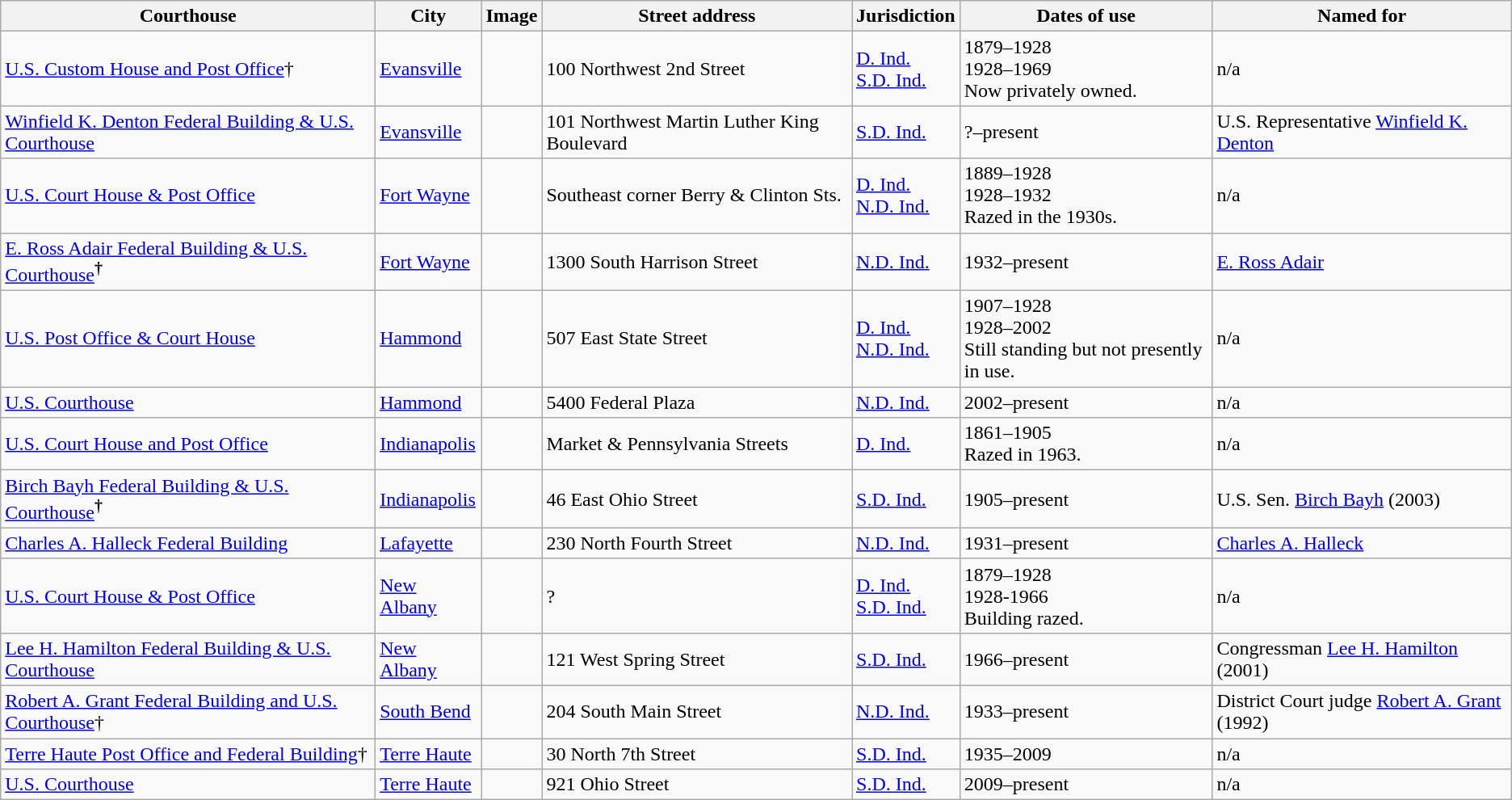<table class="wikitable sortable sticky-header sort-under">
<tr>
<th>Courthouse</th>
<th>City</th>
<th>Image</th>
<th>Street address</th>
<th>Jurisdiction</th>
<th>Dates of use</th>
<th>Named for</th>
</tr>
<tr>
<td><a href='#'>U.S. Custom House and Post Office</a>†</td>
<td><a href='#'>Evansville</a></td>
<td></td>
<td>100 Northwest 2nd Street</td>
<td><a href='#'>D. Ind.</a><br><a href='#'>S.D. Ind.</a></td>
<td>1879–1928<br>1928–1969<br>Now privately owned.</td>
<td>n/a</td>
</tr>
<tr>
<td><a href='#'>Winfield K. Denton Federal Building & U.S. Courthouse</a></td>
<td><a href='#'>Evansville</a></td>
<td></td>
<td>101 Northwest Martin Luther King Boulevard</td>
<td><a href='#'>S.D. Ind.</a></td>
<td>?–present</td>
<td>U.S. Representative <a href='#'>Winfield K. Denton</a></td>
</tr>
<tr>
<td><a href='#'>U.S. Court House & Post Office</a></td>
<td><a href='#'>Fort Wayne</a></td>
<td></td>
<td>Southeast corner Berry & Clinton Sts.</td>
<td><a href='#'>D. Ind.</a><br><a href='#'>N.D. Ind.</a></td>
<td>1889–1928<br>1928–1932<br>Razed in the 1930s.</td>
<td>n/a</td>
</tr>
<tr>
<td><a href='#'>E. Ross Adair Federal Building & U.S. Courthouse</a><strong><sup>†</sup></strong></td>
<td><a href='#'>Fort Wayne</a></td>
<td></td>
<td>1300 South Harrison Street</td>
<td><a href='#'>N.D. Ind.</a></td>
<td>1932–present</td>
<td><a href='#'>E. Ross Adair</a></td>
</tr>
<tr>
<td><a href='#'>U.S. Post Office & Court House</a></td>
<td><a href='#'>Hammond</a></td>
<td></td>
<td>507 East State Street</td>
<td><a href='#'>D. Ind.</a><br><a href='#'>N.D. Ind.</a></td>
<td>1907–1928<br>1928–2002<br>Still standing but not presently in use.</td>
<td>n/a</td>
</tr>
<tr>
<td><a href='#'>U.S. Courthouse</a></td>
<td><a href='#'>Hammond</a></td>
<td></td>
<td>5400 Federal Plaza</td>
<td><a href='#'>N.D. Ind.</a></td>
<td>2002–present</td>
<td>n/a</td>
</tr>
<tr>
<td><a href='#'>U.S. Court House and Post Office</a></td>
<td><a href='#'>Indianapolis</a></td>
<td></td>
<td>Market & Pennsylvania Streets</td>
<td><a href='#'>D. Ind.</a></td>
<td>1861–1905<br>Razed in 1963.</td>
<td>n/a</td>
</tr>
<tr>
<td><a href='#'>Birch Bayh Federal Building & U.S. Courthouse</a><strong><sup>†</sup></strong></td>
<td><a href='#'>Indianapolis</a></td>
<td></td>
<td>46 East Ohio Street</td>
<td><a href='#'>S.D. Ind.</a></td>
<td>1905–present</td>
<td>U.S. Sen. <a href='#'>Birch Bayh</a> (2003)</td>
</tr>
<tr>
<td><a href='#'>Charles A. Halleck Federal Building</a></td>
<td><a href='#'>Lafayette</a></td>
<td></td>
<td>230 North Fourth Street</td>
<td><a href='#'>N.D. Ind.</a></td>
<td>1931–present</td>
<td><a href='#'>Charles A. Halleck</a></td>
</tr>
<tr>
<td><a href='#'>U.S. Court House & Post Office</a></td>
<td><a href='#'>New Albany</a></td>
<td></td>
<td>?</td>
<td><a href='#'>D. Ind.</a><br><a href='#'>S.D. Ind.</a></td>
<td>1879–1928<br>1928-1966<br>Building razed.</td>
<td>n/a</td>
</tr>
<tr>
<td><a href='#'>Lee H. Hamilton Federal Building & U.S. Courthouse</a></td>
<td><a href='#'>New Albany</a></td>
<td></td>
<td>121 West Spring Street</td>
<td><a href='#'>S.D. Ind.</a></td>
<td>1966–present</td>
<td>Congressman <a href='#'>Lee H. Hamilton</a> (2001)</td>
</tr>
<tr>
<td><a href='#'>Robert A. Grant Federal Building and U.S. Courthouse</a>†</td>
<td><a href='#'>South Bend</a></td>
<td></td>
<td>204 South Main Street</td>
<td><a href='#'>N.D. Ind.</a></td>
<td>1933–present</td>
<td>District Court judge <a href='#'>Robert A. Grant</a> (1992)</td>
</tr>
<tr>
<td><a href='#'>Terre Haute Post Office and Federal Building</a>†</td>
<td><a href='#'>Terre Haute</a></td>
<td></td>
<td>30 North 7th Street</td>
<td><a href='#'>S.D. Ind.</a></td>
<td>1935–2009</td>
<td>n/a</td>
</tr>
<tr>
<td><a href='#'>U.S. Courthouse</a></td>
<td><a href='#'>Terre Haute</a></td>
<td></td>
<td>921 Ohio Street</td>
<td><a href='#'>S.D. Ind.</a></td>
<td>2009–present</td>
<td>n/a</td>
</tr>
</table>
